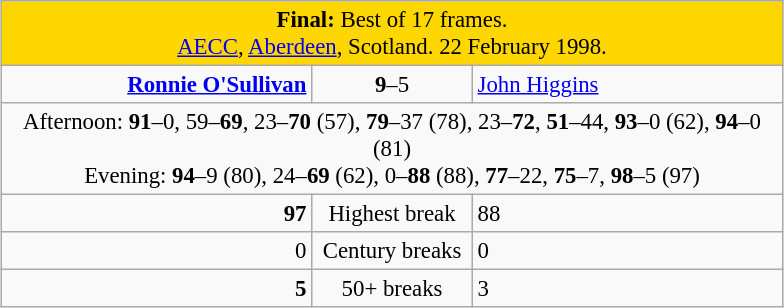<table class="wikitable" style="font-size: 95%; margin: 1em auto 1em auto;">
<tr>
<td colspan="3" align="center" bgcolor="#ffd700"><strong>Final:</strong> Best of 17 frames.<br><a href='#'>AECC</a>, <a href='#'>Aberdeen</a>, Scotland. 22 February 1998.</td>
</tr>
<tr>
<td width="200" align="right"><strong><a href='#'>Ronnie O'Sullivan</a></strong> <br></td>
<td width="100" align="center"><strong>9</strong>–5</td>
<td width="200"><a href='#'>John Higgins</a> <br></td>
</tr>
<tr>
<td colspan="3" align="center" style="font-size: 100%">Afternoon: <strong>91</strong>–0, 59–<strong>69</strong>, 23–<strong>70</strong> (57), <strong>79</strong>–37 (78), 23–<strong>72</strong>, <strong>51</strong>–44, <strong>93</strong>–0 (62), <strong>94</strong>–0 (81)<br>Evening: <strong>94</strong>–9 (80), 24–<strong>69</strong> (62), 0–<strong>88</strong> (88), <strong>77</strong>–22, <strong>75</strong>–7, <strong>98</strong>–5 (97)</td>
</tr>
<tr>
<td align="right"><strong>97</strong></td>
<td align="center">Highest break</td>
<td align="left">88</td>
</tr>
<tr>
<td align="right">0</td>
<td align="center">Century breaks</td>
<td align="left">0</td>
</tr>
<tr>
<td align="right"><strong>5</strong></td>
<td align="center">50+ breaks</td>
<td align="left">3</td>
</tr>
</table>
